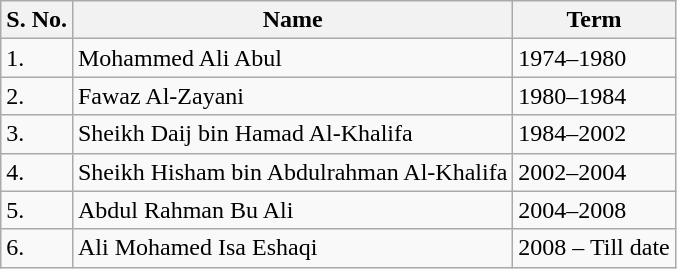<table class="wikitable">
<tr>
<th>S. No.</th>
<th>Name</th>
<th>Term</th>
</tr>
<tr>
<td>1.</td>
<td>Mohammed Ali Abul</td>
<td>1974–1980</td>
</tr>
<tr>
<td>2.</td>
<td>Fawaz Al-Zayani</td>
<td>1980–1984</td>
</tr>
<tr>
<td>3.</td>
<td>Sheikh Daij bin Hamad Al-Khalifa</td>
<td>1984–2002</td>
</tr>
<tr>
<td>4.</td>
<td>Sheikh Hisham bin Abdulrahman Al-Khalifa</td>
<td>2002–2004</td>
</tr>
<tr>
<td>5.</td>
<td>Abdul Rahman Bu Ali</td>
<td>2004–2008</td>
</tr>
<tr>
<td>6.</td>
<td>Ali Mohamed Isa Eshaqi</td>
<td>2008 – Till date</td>
</tr>
</table>
